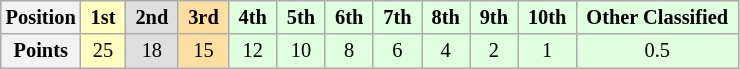<table class="wikitable" style="font-size:85%; text-align:center">
<tr>
<th>Position</th>
<td style="background:#ffffbf;"> <strong>1st</strong> </td>
<td style="background:#dfdfdf;"> <strong>2nd</strong> </td>
<td style="background:#ffdf9f;"> <strong>3rd</strong> </td>
<td style="background:#dfffdf;"> <strong>4th</strong> </td>
<td style="background:#dfffdf;"> <strong>5th</strong> </td>
<td style="background:#dfffdf;"> <strong>6th</strong> </td>
<td style="background:#dfffdf;"> <strong>7th</strong> </td>
<td style="background:#dfffdf;"> <strong>8th</strong> </td>
<td style="background:#dfffdf;"> <strong>9th</strong> </td>
<td style="background:#dfffdf;"> <strong>10th</strong> </td>
<td style="background:#dfffdf;"> <strong>Other Classified</strong> </td>
</tr>
<tr>
<th>Points</th>
<td style="background:#ffffbf;">25</td>
<td style="background:#dfdfdf;">18</td>
<td style="background:#ffdf9f;">15</td>
<td style="background:#dfffdf;">12</td>
<td style="background:#dfffdf;">10</td>
<td style="background:#dfffdf;">8</td>
<td style="background:#dfffdf;">6</td>
<td style="background:#dfffdf;">4</td>
<td style="background:#dfffdf;">2</td>
<td style="background:#dfffdf;">1</td>
<td style="background:#dfffdf;">0.5</td>
</tr>
</table>
